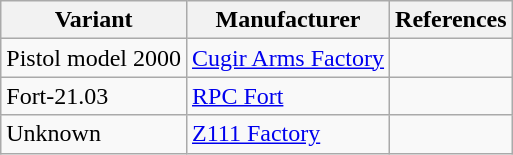<table class="wikitable">
<tr>
<th>Variant</th>
<th>Manufacturer</th>
<th>References</th>
</tr>
<tr>
<td>Pistol model 2000</td>
<td> <a href='#'>Cugir Arms Factory</a></td>
<td></td>
</tr>
<tr>
<td>Fort-21.03</td>
<td> <a href='#'>RPC Fort</a></td>
<td></td>
</tr>
<tr>
<td>Unknown</td>
<td> <a href='#'>Z111 Factory</a></td>
<td></td>
</tr>
</table>
